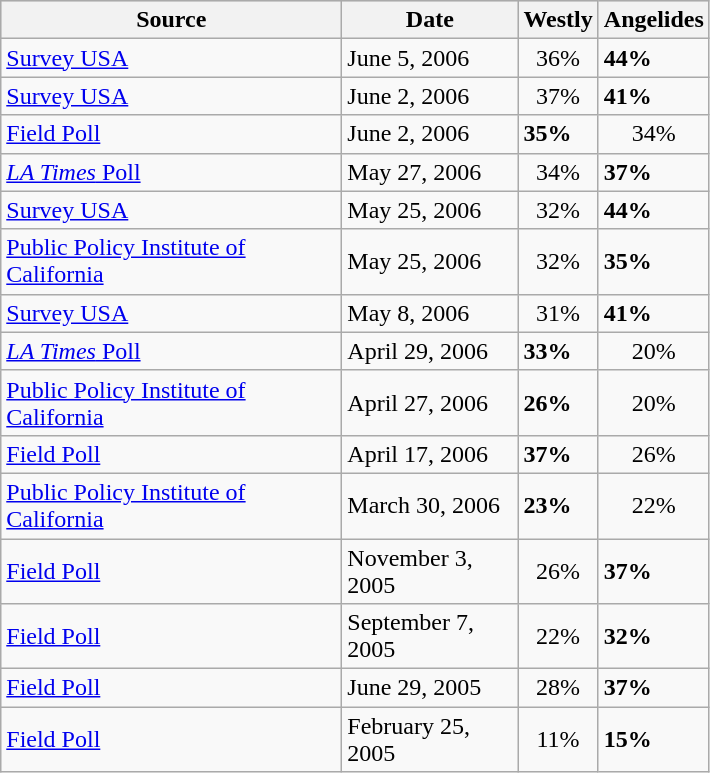<table class="wikitable">
<tr style="background:lightgrey;">
<th style="width:220px;">Source</th>
<th style="width:110px;">Date</th>
<th style="width:45px;">Westly</th>
<th style="width:65px;">Angelides</th>
</tr>
<tr>
<td><a href='#'>Survey USA</a></td>
<td>June 5, 2006</td>
<td style="text-align:center">36%</td>
<td><strong>44%</strong></td>
</tr>
<tr>
<td><a href='#'>Survey USA</a></td>
<td>June 2, 2006</td>
<td style="text-align:center">37%</td>
<td><strong>41%</strong></td>
</tr>
<tr>
<td><a href='#'>Field Poll</a></td>
<td>June 2, 2006</td>
<td><strong>35%</strong></td>
<td style="text-align:center">34%</td>
</tr>
<tr>
<td><a href='#'><em>LA Times</em> Poll</a></td>
<td>May 27, 2006</td>
<td style="text-align:center">34%</td>
<td><strong>37%</strong></td>
</tr>
<tr>
<td><a href='#'>Survey USA</a></td>
<td>May 25, 2006</td>
<td style="text-align:center">32%</td>
<td><strong>44%</strong></td>
</tr>
<tr>
<td><a href='#'>Public Policy Institute of California</a></td>
<td>May 25, 2006</td>
<td style="text-align:center">32%</td>
<td><strong>35%</strong></td>
</tr>
<tr>
<td><a href='#'>Survey USA</a></td>
<td>May 8, 2006</td>
<td style="text-align:center">31%</td>
<td><strong>41%</strong></td>
</tr>
<tr>
<td><a href='#'><em>LA Times</em> Poll</a></td>
<td>April 29, 2006</td>
<td><strong>33%</strong></td>
<td style="text-align:center">20%</td>
</tr>
<tr>
<td><a href='#'>Public Policy Institute of California</a></td>
<td>April 27, 2006</td>
<td><strong>26%</strong></td>
<td style="text-align:center">20%</td>
</tr>
<tr>
<td><a href='#'>Field Poll</a></td>
<td>April 17, 2006</td>
<td><strong>37%</strong></td>
<td style="text-align:center">26%</td>
</tr>
<tr>
<td><a href='#'>Public Policy Institute of California</a></td>
<td>March 30, 2006</td>
<td><strong>23%</strong></td>
<td style="text-align:center">22%</td>
</tr>
<tr>
<td><a href='#'>Field Poll</a></td>
<td>November 3, 2005</td>
<td style="text-align:center">26%</td>
<td><strong>37%</strong></td>
</tr>
<tr>
<td><a href='#'>Field Poll</a></td>
<td>September 7, 2005</td>
<td style="text-align:center">22%</td>
<td><strong>32%</strong></td>
</tr>
<tr>
<td><a href='#'>Field Poll</a></td>
<td>June 29, 2005</td>
<td style="text-align:center">28%</td>
<td><strong>37%</strong></td>
</tr>
<tr>
<td><a href='#'>Field Poll</a></td>
<td>February 25, 2005</td>
<td style="text-align:center">11%</td>
<td><strong>15%</strong></td>
</tr>
</table>
